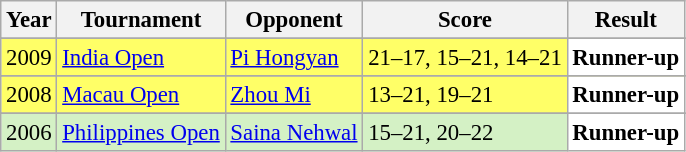<table class="sortable wikitable" style="font-size: 95%;">
<tr>
<th>Year</th>
<th>Tournament</th>
<th>Opponent</th>
<th>Score</th>
<th>Result</th>
</tr>
<tr>
</tr>
<tr style="background:#FFFF67">
<td align="center">2009</td>
<td align="left"><a href='#'>India Open</a></td>
<td align="left"> <a href='#'>Pi Hongyan</a></td>
<td align="left">21–17, 15–21, 14–21</td>
<td style="text-align:left; background:white"> <strong>Runner-up</strong></td>
</tr>
<tr>
</tr>
<tr style="background:#FFFF67">
<td align="center">2008</td>
<td align="left"><a href='#'>Macau Open</a></td>
<td align="left"> <a href='#'>Zhou Mi</a></td>
<td align="left">13–21, 19–21</td>
<td style="text-align:left; background:white"> <strong>Runner-up</strong></td>
</tr>
<tr>
</tr>
<tr style="background:#D4F1C5">
<td align="center">2006</td>
<td align="left"><a href='#'>Philippines Open</a></td>
<td align="left"> <a href='#'>Saina Nehwal</a></td>
<td align="left">15–21, 20–22</td>
<td style="text-align:left; background:white"> <strong>Runner-up</strong></td>
</tr>
</table>
